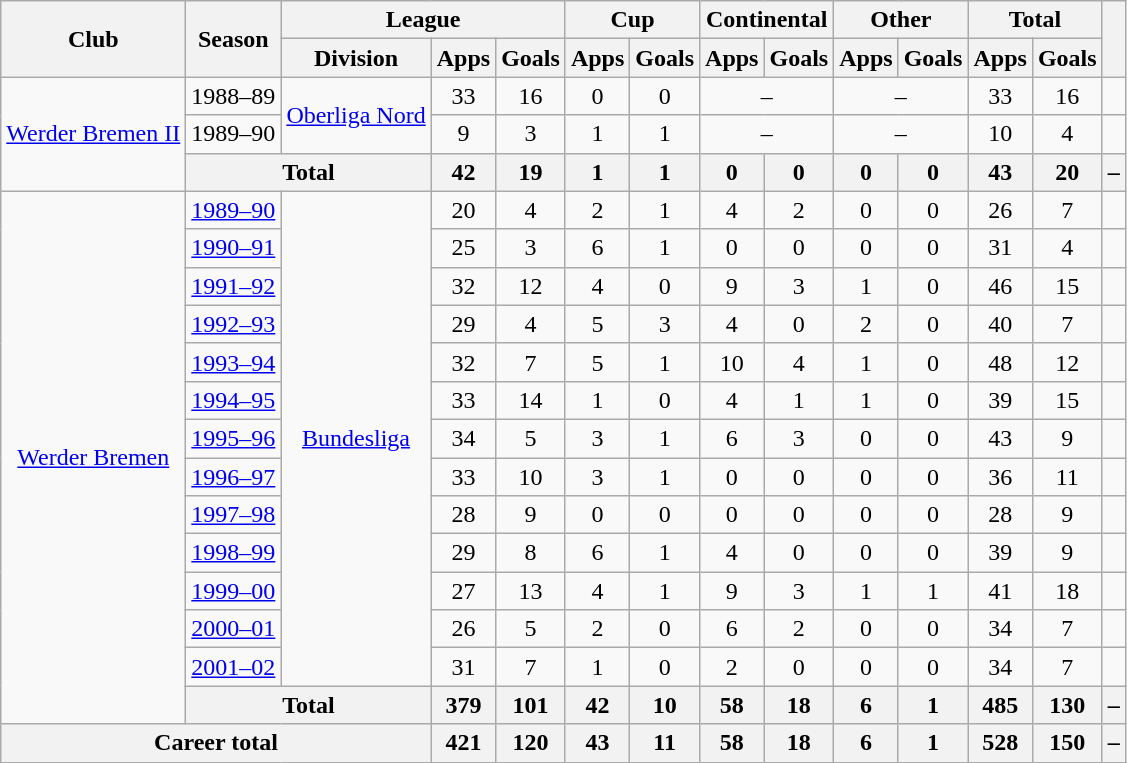<table class="wikitable" style="text-align: center">
<tr>
<th rowspan="2">Club</th>
<th rowspan="2">Season</th>
<th colspan="3">League</th>
<th colspan="2">Cup</th>
<th colspan="2">Continental</th>
<th colspan="2">Other</th>
<th colspan="2">Total</th>
<th rowspan="2"></th>
</tr>
<tr>
<th>Division</th>
<th>Apps</th>
<th>Goals</th>
<th>Apps</th>
<th>Goals</th>
<th>Apps</th>
<th>Goals</th>
<th>Apps</th>
<th>Goals</th>
<th>Apps</th>
<th>Goals</th>
</tr>
<tr>
<td rowspan="3"><a href='#'>Werder Bremen II</a></td>
<td>1988–89</td>
<td rowspan="2"><a href='#'>Oberliga Nord</a></td>
<td>33</td>
<td>16</td>
<td>0</td>
<td>0</td>
<td colspan="2">–</td>
<td colspan="2">–</td>
<td>33</td>
<td>16</td>
<td></td>
</tr>
<tr>
<td>1989–90</td>
<td>9</td>
<td>3</td>
<td>1</td>
<td>1</td>
<td colspan="2">–</td>
<td colspan="2">–</td>
<td>10</td>
<td>4</td>
<td></td>
</tr>
<tr>
<th colspan="2">Total</th>
<th>42</th>
<th>19</th>
<th>1</th>
<th>1</th>
<th>0</th>
<th>0</th>
<th>0</th>
<th>0</th>
<th>43</th>
<th>20</th>
<th>–</th>
</tr>
<tr>
<td rowspan="14"><a href='#'>Werder Bremen</a></td>
<td><a href='#'>1989–90</a></td>
<td rowspan="13"><a href='#'>Bundesliga</a></td>
<td>20</td>
<td>4</td>
<td>2</td>
<td>1</td>
<td>4</td>
<td>2</td>
<td>0</td>
<td>0</td>
<td>26</td>
<td>7</td>
<td></td>
</tr>
<tr>
<td><a href='#'>1990–91</a></td>
<td>25</td>
<td>3</td>
<td>6</td>
<td>1</td>
<td>0</td>
<td>0</td>
<td>0</td>
<td>0</td>
<td>31</td>
<td>4</td>
<td></td>
</tr>
<tr>
<td><a href='#'>1991–92</a></td>
<td>32</td>
<td>12</td>
<td>4</td>
<td>0</td>
<td>9</td>
<td>3</td>
<td>1</td>
<td>0</td>
<td>46</td>
<td>15</td>
<td></td>
</tr>
<tr>
<td><a href='#'>1992–93</a></td>
<td>29</td>
<td>4</td>
<td>5</td>
<td>3</td>
<td>4</td>
<td>0</td>
<td>2</td>
<td>0</td>
<td>40</td>
<td>7</td>
<td></td>
</tr>
<tr>
<td><a href='#'>1993–94</a></td>
<td>32</td>
<td>7</td>
<td>5</td>
<td>1</td>
<td>10</td>
<td>4</td>
<td>1</td>
<td>0</td>
<td>48</td>
<td>12</td>
<td></td>
</tr>
<tr>
<td><a href='#'>1994–95</a></td>
<td>33</td>
<td>14</td>
<td>1</td>
<td>0</td>
<td>4</td>
<td>1</td>
<td>1</td>
<td>0</td>
<td>39</td>
<td>15</td>
<td></td>
</tr>
<tr>
<td><a href='#'>1995–96</a></td>
<td>34</td>
<td>5</td>
<td>3</td>
<td>1</td>
<td>6</td>
<td>3</td>
<td>0</td>
<td>0</td>
<td>43</td>
<td>9</td>
<td></td>
</tr>
<tr>
<td><a href='#'>1996–97</a></td>
<td>33</td>
<td>10</td>
<td>3</td>
<td>1</td>
<td>0</td>
<td>0</td>
<td>0</td>
<td>0</td>
<td>36</td>
<td>11</td>
<td></td>
</tr>
<tr>
<td><a href='#'>1997–98</a></td>
<td>28</td>
<td>9</td>
<td>0</td>
<td>0</td>
<td>0</td>
<td>0</td>
<td>0</td>
<td>0</td>
<td>28</td>
<td>9</td>
<td></td>
</tr>
<tr>
<td><a href='#'>1998–99</a></td>
<td>29</td>
<td>8</td>
<td>6</td>
<td>1</td>
<td>4</td>
<td>0</td>
<td>0</td>
<td>0</td>
<td>39</td>
<td>9</td>
<td></td>
</tr>
<tr>
<td><a href='#'>1999–00</a></td>
<td>27</td>
<td>13</td>
<td>4</td>
<td>1</td>
<td>9</td>
<td>3</td>
<td>1</td>
<td>1</td>
<td>41</td>
<td>18</td>
<td></td>
</tr>
<tr>
<td><a href='#'>2000–01</a></td>
<td>26</td>
<td>5</td>
<td>2</td>
<td>0</td>
<td>6</td>
<td>2</td>
<td>0</td>
<td>0</td>
<td>34</td>
<td>7</td>
<td></td>
</tr>
<tr>
<td><a href='#'>2001–02</a></td>
<td>31</td>
<td>7</td>
<td>1</td>
<td>0</td>
<td>2</td>
<td>0</td>
<td>0</td>
<td>0</td>
<td>34</td>
<td>7</td>
<td></td>
</tr>
<tr>
<th colspan="2">Total</th>
<th>379</th>
<th>101</th>
<th>42</th>
<th>10</th>
<th>58</th>
<th>18</th>
<th>6</th>
<th>1</th>
<th>485</th>
<th>130</th>
<th>–</th>
</tr>
<tr>
<th colspan="3">Career total</th>
<th>421</th>
<th>120</th>
<th>43</th>
<th>11</th>
<th>58</th>
<th>18</th>
<th>6</th>
<th>1</th>
<th>528</th>
<th>150</th>
<th>–</th>
</tr>
</table>
